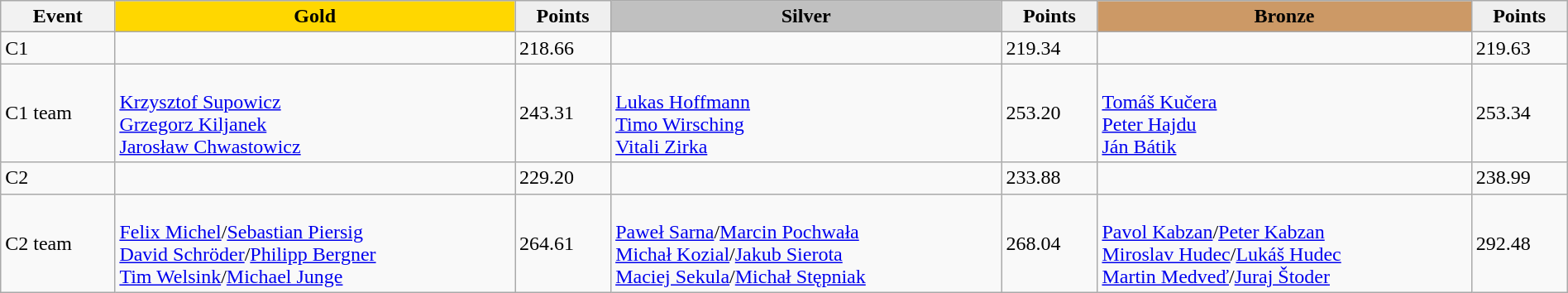<table class="wikitable" width=100%>
<tr>
<th>Event</th>
<td align=center bgcolor="gold"><strong>Gold</strong></td>
<td align=center bgcolor="EFEFEF"><strong>Points</strong></td>
<td align=center bgcolor="silver"><strong>Silver</strong></td>
<td align=center bgcolor="EFEFEF"><strong>Points</strong></td>
<td align=center bgcolor="CC9966"><strong>Bronze</strong></td>
<td align=center bgcolor="EFEFEF"><strong>Points</strong></td>
</tr>
<tr>
<td>C1</td>
<td></td>
<td>218.66</td>
<td></td>
<td>219.34</td>
<td></td>
<td>219.63</td>
</tr>
<tr>
<td>C1 team</td>
<td><br><a href='#'>Krzysztof Supowicz</a><br><a href='#'>Grzegorz Kiljanek</a><br><a href='#'>Jarosław Chwastowicz</a></td>
<td>243.31</td>
<td><br><a href='#'>Lukas Hoffmann</a><br><a href='#'>Timo Wirsching</a><br><a href='#'>Vitali Zirka</a></td>
<td>253.20</td>
<td><br><a href='#'>Tomáš Kučera</a><br><a href='#'>Peter Hajdu</a><br><a href='#'>Ján Bátik</a></td>
<td>253.34</td>
</tr>
<tr>
<td>C2</td>
<td></td>
<td>229.20</td>
<td></td>
<td>233.88</td>
<td></td>
<td>238.99</td>
</tr>
<tr>
<td>C2 team</td>
<td><br><a href='#'>Felix Michel</a>/<a href='#'>Sebastian Piersig</a><br><a href='#'>David Schröder</a>/<a href='#'>Philipp Bergner</a><br><a href='#'>Tim Welsink</a>/<a href='#'>Michael Junge</a></td>
<td>264.61</td>
<td><br><a href='#'>Paweł Sarna</a>/<a href='#'>Marcin Pochwała</a><br><a href='#'>Michał Kozial</a>/<a href='#'>Jakub Sierota</a><br><a href='#'>Maciej Sekula</a>/<a href='#'>Michał Stępniak</a></td>
<td>268.04</td>
<td><br><a href='#'>Pavol Kabzan</a>/<a href='#'>Peter Kabzan</a><br><a href='#'>Miroslav Hudec</a>/<a href='#'>Lukáš Hudec</a><br><a href='#'>Martin Medveď</a>/<a href='#'>Juraj Štoder</a></td>
<td>292.48</td>
</tr>
</table>
